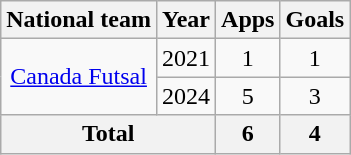<table class="wikitable" style="text-align:center">
<tr>
<th>National team</th>
<th>Year</th>
<th>Apps</th>
<th>Goals</th>
</tr>
<tr>
<td rowspan="2"><a href='#'>Canada Futsal</a></td>
<td>2021</td>
<td>1</td>
<td>1</td>
</tr>
<tr>
<td>2024</td>
<td>5</td>
<td>3</td>
</tr>
<tr>
<th colspan="2">Total</th>
<th>6</th>
<th>4</th>
</tr>
</table>
